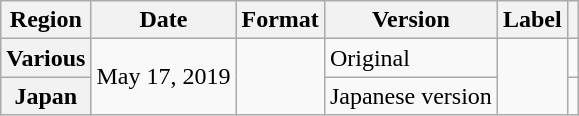<table class="wikitable plainrowheaders">
<tr>
<th scope="col">Region</th>
<th scope="col">Date</th>
<th scope="col">Format</th>
<th scope="col">Version</th>
<th scope="col">Label</th>
<th scope="col"></th>
</tr>
<tr>
<th scope="row">Various</th>
<td rowspan="2">May 17, 2019</td>
<td rowspan="2"></td>
<td>Original</td>
<td rowspan="2"></td>
<td></td>
</tr>
<tr>
<th scope="row">Japan</th>
<td>Japanese version</td>
<td></td>
</tr>
</table>
